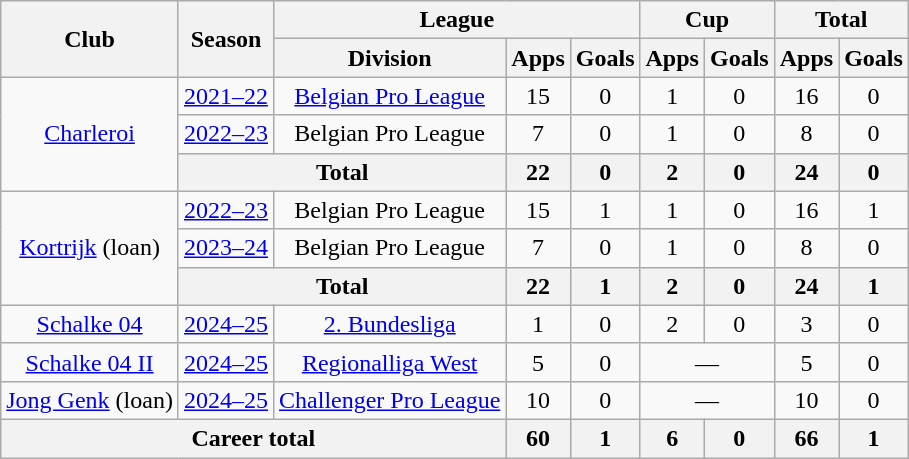<table class="wikitable nowrap" style="text-align:center">
<tr>
<th rowspan="2">Club</th>
<th rowspan="2">Season</th>
<th colspan="3">League</th>
<th colspan="2">Cup</th>
<th colspan="2">Total</th>
</tr>
<tr>
<th>Division</th>
<th>Apps</th>
<th>Goals</th>
<th>Apps</th>
<th>Goals</th>
<th>Apps</th>
<th>Goals</th>
</tr>
<tr>
<td rowspan="3"><a href='#'>Charleroi</a></td>
<td><a href='#'>2021–22</a></td>
<td><a href='#'>Belgian Pro League</a></td>
<td>15</td>
<td>0</td>
<td>1</td>
<td>0</td>
<td>16</td>
<td>0</td>
</tr>
<tr>
<td><a href='#'>2022–23</a></td>
<td>Belgian Pro League</td>
<td>7</td>
<td>0</td>
<td>1</td>
<td>0</td>
<td>8</td>
<td>0</td>
</tr>
<tr>
<th colspan="2">Total</th>
<th>22</th>
<th>0</th>
<th>2</th>
<th>0</th>
<th>24</th>
<th>0</th>
</tr>
<tr>
<td rowspan="3"><a href='#'>Kortrijk</a> (loan)</td>
<td><a href='#'>2022–23</a></td>
<td>Belgian Pro League</td>
<td>15</td>
<td>1</td>
<td>1</td>
<td>0</td>
<td>16</td>
<td>1</td>
</tr>
<tr>
<td><a href='#'>2023–24</a></td>
<td>Belgian Pro League</td>
<td>7</td>
<td>0</td>
<td>1</td>
<td>0</td>
<td>8</td>
<td>0</td>
</tr>
<tr>
<th colspan="2">Total</th>
<th>22</th>
<th>1</th>
<th>2</th>
<th>0</th>
<th>24</th>
<th>1</th>
</tr>
<tr>
<td><a href='#'>Schalke 04</a></td>
<td><a href='#'>2024–25</a></td>
<td><a href='#'>2. Bundesliga</a></td>
<td>1</td>
<td>0</td>
<td>2</td>
<td>0</td>
<td>3</td>
<td>0</td>
</tr>
<tr>
<td><a href='#'>Schalke 04 II</a></td>
<td><a href='#'>2024–25</a></td>
<td><a href='#'>Regionalliga West</a></td>
<td>5</td>
<td>0</td>
<td colspan="2">—</td>
<td>5</td>
<td>0</td>
</tr>
<tr>
<td><a href='#'>Jong Genk</a> (loan)</td>
<td><a href='#'>2024–25</a></td>
<td><a href='#'>Challenger Pro League</a></td>
<td>10</td>
<td>0</td>
<td colspan="2">—</td>
<td>10</td>
<td>0</td>
</tr>
<tr>
<th colspan="3">Career total</th>
<th>60</th>
<th>1</th>
<th>6</th>
<th>0</th>
<th>66</th>
<th>1</th>
</tr>
</table>
